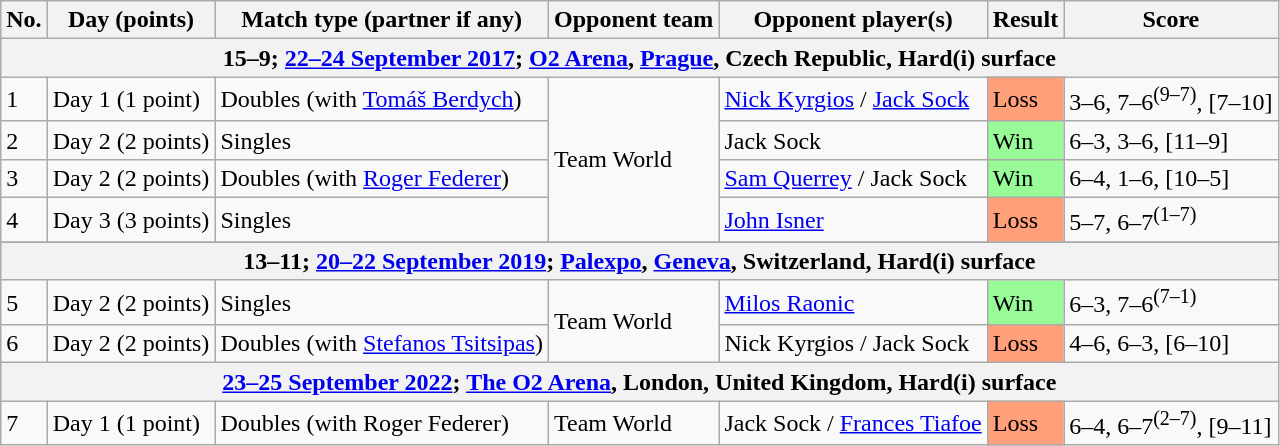<table class="wikitable nowrap">
<tr>
<th scope="col">No.</th>
<th scope="col">Day (points)</th>
<th scope="col">Match type (partner if any)</th>
<th scope="col">Opponent team</th>
<th scope="col">Opponent player(s)</th>
<th scope="col">Result</th>
<th scope="col">Score</th>
</tr>
<tr>
<th colspan=7>15–9; <a href='#'>22–24 September 2017</a>; <a href='#'>O2 Arena</a>, <a href='#'>Prague</a>, Czech Republic, Hard(i) surface</th>
</tr>
<tr>
<td>1</td>
<td>Day 1 (1 point)</td>
<td>Doubles (with  <a href='#'>Tomáš Berdych</a>)</td>
<td rowspan=4> Team World</td>
<td> <a href='#'>Nick Kyrgios</a> /  <a href='#'>Jack Sock</a></td>
<td bgcolor=FFA07A>Loss</td>
<td>3–6, 7–6<sup>(9–7)</sup>, [7–10]</td>
</tr>
<tr>
<td>2</td>
<td>Day 2 (2 points)</td>
<td>Singles</td>
<td> Jack Sock</td>
<td bgcolor=98FB98>Win</td>
<td>6–3, 3–6, [11–9]</td>
</tr>
<tr>
<td>3</td>
<td>Day 2 (2 points)</td>
<td>Doubles (with  <a href='#'>Roger Federer</a>)</td>
<td> <a href='#'>Sam Querrey</a> /  Jack Sock</td>
<td bgcolor=98FB98>Win</td>
<td>6–4, 1–6, [10–5]</td>
</tr>
<tr>
<td>4</td>
<td>Day 3 (3 points)</td>
<td>Singles</td>
<td> <a href='#'>John Isner</a></td>
<td bgcolor=FFA07A>Loss</td>
<td>5–7, 6–7<sup>(1–7)</sup></td>
</tr>
<tr>
</tr>
<tr>
<th colspan=7>13–11; <a href='#'>20–22 September 2019</a>; <a href='#'>Palexpo</a>, <a href='#'>Geneva</a>, Switzerland, Hard(i) surface</th>
</tr>
<tr>
<td>5</td>
<td>Day 2 (2 points)</td>
<td>Singles</td>
<td rowspan=2> Team World</td>
<td> <a href='#'>Milos Raonic</a></td>
<td bgcolor=98FB98>Win</td>
<td>6–3, 7–6<sup>(7–1)</sup></td>
</tr>
<tr>
<td>6</td>
<td>Day 2 (2 points)</td>
<td>Doubles (with  <a href='#'>Stefanos Tsitsipas</a>)</td>
<td> Nick Kyrgios /  Jack Sock</td>
<td bgcolor=FFA07A>Loss</td>
<td>4–6, 6–3, [6–10]</td>
</tr>
<tr>
<th colspan=7><a href='#'>23–25 September 2022</a>; <a href='#'>The O2 Arena</a>, London, United Kingdom, Hard(i) surface</th>
</tr>
<tr>
<td>7</td>
<td>Day 1 (1 point)</td>
<td>Doubles (with  Roger Federer)</td>
<td> Team World</td>
<td> Jack Sock /  <a href='#'>Frances Tiafoe</a></td>
<td bgcolor=FFA07A>Loss</td>
<td>6–4, 6–7<sup>(2–7)</sup>, [9–11]</td>
</tr>
</table>
